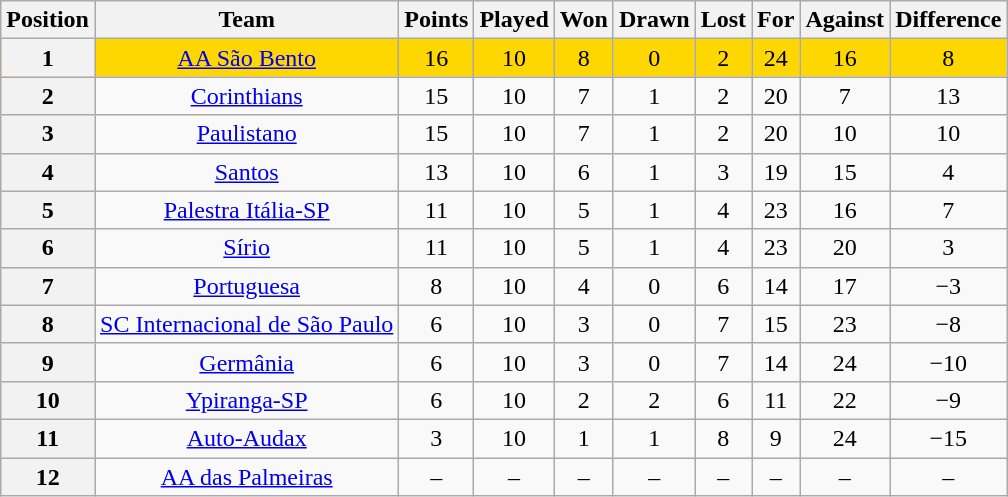<table class="wikitable" style="text-align:center">
<tr>
<th>Position</th>
<th>Team</th>
<th>Points</th>
<th>Played</th>
<th>Won</th>
<th>Drawn</th>
<th>Lost</th>
<th>For</th>
<th>Against</th>
<th>Difference</th>
</tr>
<tr style="background: gold;">
<th>1</th>
<td><a href='#'>AA São Bento</a></td>
<td>16</td>
<td>10</td>
<td>8</td>
<td>0</td>
<td>2</td>
<td>24</td>
<td>16</td>
<td>8</td>
</tr>
<tr>
<th>2</th>
<td><a href='#'>Corinthians</a></td>
<td>15</td>
<td>10</td>
<td>7</td>
<td>1</td>
<td>2</td>
<td>20</td>
<td>7</td>
<td>13</td>
</tr>
<tr>
<th>3</th>
<td><a href='#'>Paulistano</a></td>
<td>15</td>
<td>10</td>
<td>7</td>
<td>1</td>
<td>2</td>
<td>20</td>
<td>10</td>
<td>10</td>
</tr>
<tr>
<th>4</th>
<td><a href='#'>Santos</a></td>
<td>13</td>
<td>10</td>
<td>6</td>
<td>1</td>
<td>3</td>
<td>19</td>
<td>15</td>
<td>4</td>
</tr>
<tr>
<th>5</th>
<td><a href='#'>Palestra Itália-SP</a></td>
<td>11</td>
<td>10</td>
<td>5</td>
<td>1</td>
<td>4</td>
<td>23</td>
<td>16</td>
<td>7</td>
</tr>
<tr>
<th>6</th>
<td><a href='#'>Sírio</a></td>
<td>11</td>
<td>10</td>
<td>5</td>
<td>1</td>
<td>4</td>
<td>23</td>
<td>20</td>
<td>3</td>
</tr>
<tr>
<th>7</th>
<td><a href='#'>Portuguesa</a></td>
<td>8</td>
<td>10</td>
<td>4</td>
<td>0</td>
<td>6</td>
<td>14</td>
<td>17</td>
<td>−3</td>
</tr>
<tr>
<th>8</th>
<td><a href='#'>SC Internacional de São Paulo</a></td>
<td>6</td>
<td>10</td>
<td>3</td>
<td>0</td>
<td>7</td>
<td>15</td>
<td>23</td>
<td>−8</td>
</tr>
<tr>
<th>9</th>
<td><a href='#'>Germânia</a></td>
<td>6</td>
<td>10</td>
<td>3</td>
<td>0</td>
<td>7</td>
<td>14</td>
<td>24</td>
<td>−10</td>
</tr>
<tr>
<th>10</th>
<td><a href='#'>Ypiranga-SP</a></td>
<td>6</td>
<td>10</td>
<td>2</td>
<td>2</td>
<td>6</td>
<td>11</td>
<td>22</td>
<td>−9</td>
</tr>
<tr>
<th>11</th>
<td><a href='#'>Auto-Audax</a></td>
<td>3</td>
<td>10</td>
<td>1</td>
<td>1</td>
<td>8</td>
<td>9</td>
<td>24</td>
<td>−15</td>
</tr>
<tr>
<th>12</th>
<td><a href='#'>AA das Palmeiras</a></td>
<td>–</td>
<td>–</td>
<td>–</td>
<td>–</td>
<td>–</td>
<td>–</td>
<td>–</td>
<td>–</td>
</tr>
</table>
